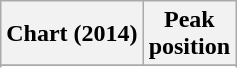<table class="wikitable sortable plainrowheaders">
<tr>
<th>Chart (2014)</th>
<th>Peak<br>position</th>
</tr>
<tr>
</tr>
<tr>
</tr>
</table>
